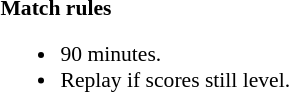<table width=100% style="font-size: 90%">
<tr>
<td style="width:60%; vertical-align:top;"><br><strong>Match rules</strong><ul><li>90 minutes.</li><li>Replay if scores still level.</li></ul></td>
</tr>
</table>
